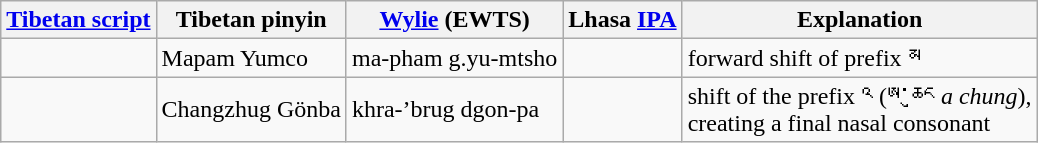<table class="wikitable + sortable">
<tr>
<th><a href='#'>Tibetan script</a></th>
<th>Tibetan pinyin</th>
<th><a href='#'>Wylie</a> (EWTS)</th>
<th>Lhasa <a href='#'>IPA</a></th>
<th>Explanation</th>
</tr>
<tr>
<td><a href='#'></a></td>
<td>Mapam Yu<span>m</span>co</td>
<td>ma-pham g.yu-mtsho</td>
<td></td>
<td>forward shift of prefix མ</td>
</tr>
<tr>
<td><a href='#'></a></td>
<td>Cha<span>ng</span>zhug Gönba</td>
<td>khra-’brug dgon-pa</td>
<td></td>
<td>shift of the prefix འ (ཨ་ཆུང <em>a chung</em>), <br> creating a final nasal consonant</td>
</tr>
</table>
